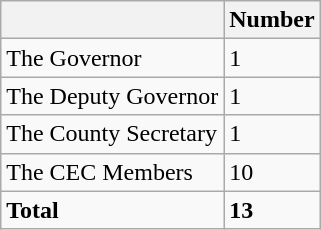<table class="wikitable">
<tr>
<th></th>
<th>Number</th>
</tr>
<tr>
<td>The Governor</td>
<td>1</td>
</tr>
<tr>
<td>The Deputy Governor</td>
<td>1</td>
</tr>
<tr>
<td>The County Secretary</td>
<td>1</td>
</tr>
<tr>
<td>The CEC Members</td>
<td>10</td>
</tr>
<tr>
<td><strong>Total</strong></td>
<td><strong>13</strong></td>
</tr>
</table>
